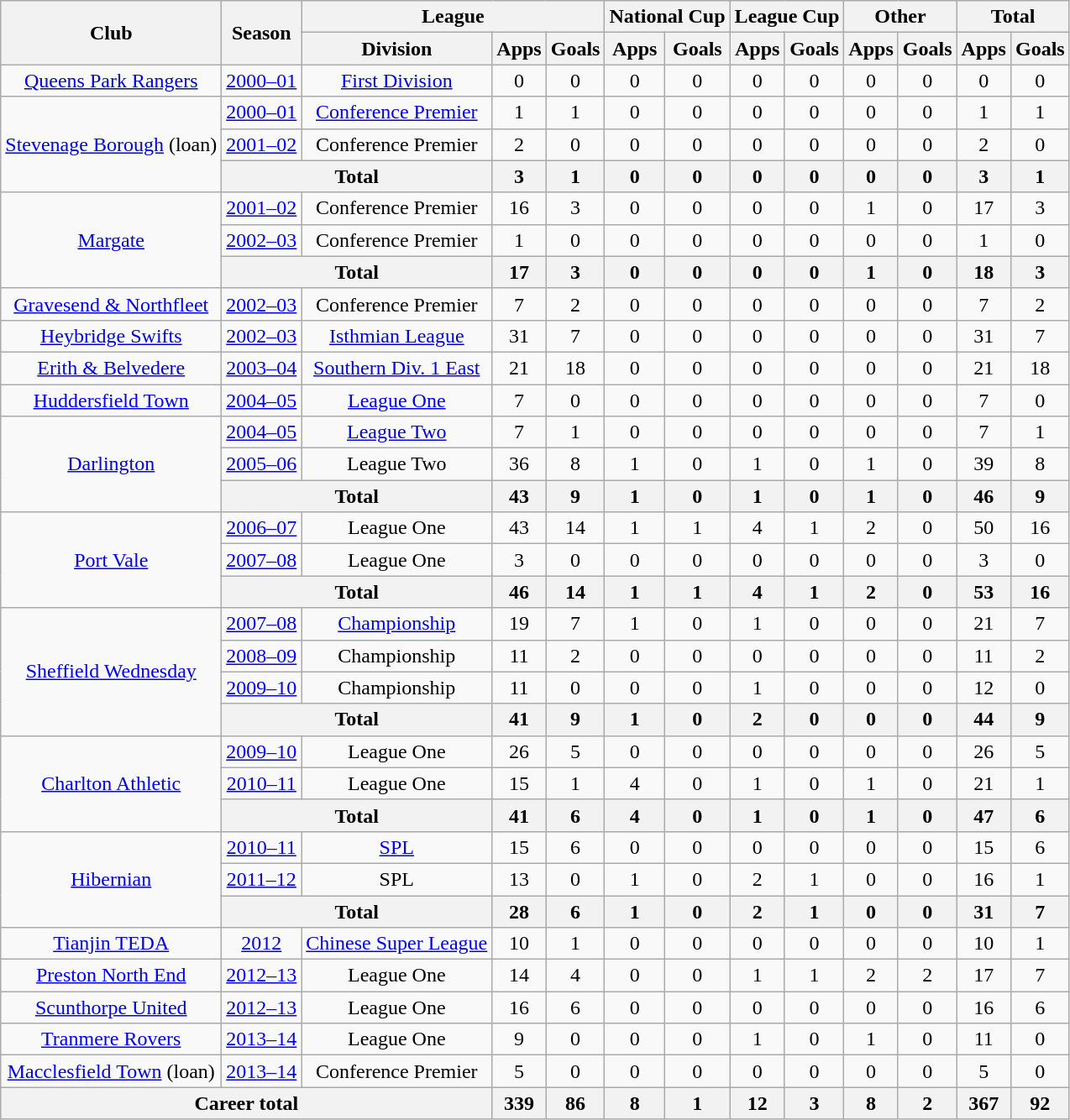<table class="wikitable" style="text-align:center">
<tr>
<th rowspan="2">Club</th>
<th rowspan="2">Season</th>
<th colspan="3">League</th>
<th colspan="2">National Cup</th>
<th colspan="2">League Cup</th>
<th colspan="2">Other</th>
<th colspan="2">Total</th>
</tr>
<tr>
<th>Division</th>
<th>Apps</th>
<th>Goals</th>
<th>Apps</th>
<th>Goals</th>
<th>Apps</th>
<th>Goals</th>
<th>Apps</th>
<th>Goals</th>
<th>Apps</th>
<th>Goals</th>
</tr>
<tr>
<td><a href='#'>Queens Park Rangers</a></td>
<td><a href='#'>2000–01</a></td>
<td><a href='#'>First Division</a></td>
<td>0</td>
<td>0</td>
<td>0</td>
<td>0</td>
<td>0</td>
<td>0</td>
<td>0</td>
<td>0</td>
<td>0</td>
<td>0</td>
</tr>
<tr>
<td rowspan="3"><a href='#'>Stevenage Borough</a> (loan)</td>
<td><a href='#'>2000–01</a></td>
<td><a href='#'>Conference Premier</a></td>
<td>1</td>
<td>1</td>
<td>0</td>
<td>0</td>
<td>0</td>
<td>0</td>
<td>0</td>
<td>0</td>
<td>1</td>
<td>1</td>
</tr>
<tr>
<td><a href='#'>2001–02</a></td>
<td>Conference Premier</td>
<td>2</td>
<td>0</td>
<td>0</td>
<td>0</td>
<td>0</td>
<td>0</td>
<td>0</td>
<td>0</td>
<td>2</td>
<td>0</td>
</tr>
<tr>
<th colspan="2">Total</th>
<th>3</th>
<th>1</th>
<th>0</th>
<th>0</th>
<th>0</th>
<th>0</th>
<th>0</th>
<th>0</th>
<th>3</th>
<th>1</th>
</tr>
<tr>
<td rowspan="3"><a href='#'>Margate</a></td>
<td><a href='#'>2001–02</a></td>
<td>Conference Premier</td>
<td>16</td>
<td>3</td>
<td>0</td>
<td>0</td>
<td>0</td>
<td>0</td>
<td>1</td>
<td>0</td>
<td>17</td>
<td>3</td>
</tr>
<tr>
<td><a href='#'>2002–03</a></td>
<td>Conference Premier</td>
<td>1</td>
<td>0</td>
<td>0</td>
<td>0</td>
<td>0</td>
<td>0</td>
<td>0</td>
<td>0</td>
<td>1</td>
<td>0</td>
</tr>
<tr>
<th colspan="2">Total</th>
<th>17</th>
<th>3</th>
<th>0</th>
<th>0</th>
<th>0</th>
<th>0</th>
<th>1</th>
<th>0</th>
<th>18</th>
<th>3</th>
</tr>
<tr>
<td><a href='#'>Gravesend & Northfleet</a></td>
<td><a href='#'>2002–03</a></td>
<td>Conference Premier</td>
<td>7</td>
<td>2</td>
<td>0</td>
<td>0</td>
<td>0</td>
<td>0</td>
<td>0</td>
<td>0</td>
<td>7</td>
<td>2</td>
</tr>
<tr>
<td><a href='#'>Heybridge Swifts</a></td>
<td><a href='#'>2002–03</a></td>
<td><a href='#'>Isthmian League</a></td>
<td>31</td>
<td>7</td>
<td>0</td>
<td>0</td>
<td>0</td>
<td>0</td>
<td>0</td>
<td>0</td>
<td>31</td>
<td>7</td>
</tr>
<tr>
<td><a href='#'>Erith & Belvedere</a></td>
<td><a href='#'>2003–04</a></td>
<td><a href='#'>Southern Div. 1 East</a></td>
<td>21</td>
<td>18</td>
<td>0</td>
<td>0</td>
<td>0</td>
<td>0</td>
<td>0</td>
<td>0</td>
<td>21</td>
<td>18</td>
</tr>
<tr>
<td><a href='#'>Huddersfield Town</a></td>
<td><a href='#'>2004–05</a></td>
<td><a href='#'>League One</a></td>
<td>7</td>
<td>0</td>
<td>0</td>
<td>0</td>
<td>0</td>
<td>0</td>
<td>0</td>
<td>0</td>
<td>7</td>
<td>0</td>
</tr>
<tr>
<td rowspan="3"><a href='#'>Darlington</a></td>
<td><a href='#'>2004–05</a></td>
<td><a href='#'>League Two</a></td>
<td>7</td>
<td>1</td>
<td>0</td>
<td>0</td>
<td>0</td>
<td>0</td>
<td>0</td>
<td>0</td>
<td>7</td>
<td>1</td>
</tr>
<tr>
<td><a href='#'>2005–06</a></td>
<td>League Two</td>
<td>36</td>
<td>8</td>
<td>1</td>
<td>0</td>
<td>1</td>
<td>0</td>
<td>1</td>
<td>0</td>
<td>39</td>
<td>8</td>
</tr>
<tr>
<th colspan="2">Total</th>
<th>43</th>
<th>9</th>
<th>1</th>
<th>0</th>
<th>1</th>
<th>0</th>
<th>1</th>
<th>0</th>
<th>46</th>
<th>9</th>
</tr>
<tr>
<td rowspan="3"><a href='#'>Port Vale</a></td>
<td><a href='#'>2006–07</a></td>
<td>League One</td>
<td>43</td>
<td>14</td>
<td>1</td>
<td>1</td>
<td>4</td>
<td>1</td>
<td>2</td>
<td>0</td>
<td>50</td>
<td>16</td>
</tr>
<tr>
<td><a href='#'>2007–08</a></td>
<td>League One</td>
<td>3</td>
<td>0</td>
<td>0</td>
<td>0</td>
<td>0</td>
<td>0</td>
<td>0</td>
<td>0</td>
<td>3</td>
<td>0</td>
</tr>
<tr>
<th colspan="2">Total</th>
<th>46</th>
<th>14</th>
<th>1</th>
<th>1</th>
<th>4</th>
<th>1</th>
<th>2</th>
<th>0</th>
<th>53</th>
<th>16</th>
</tr>
<tr>
<td rowspan="4"><a href='#'>Sheffield Wednesday</a></td>
<td><a href='#'>2007–08</a></td>
<td><a href='#'>Championship</a></td>
<td>19</td>
<td>7</td>
<td>1</td>
<td>0</td>
<td>1</td>
<td>0</td>
<td>0</td>
<td>0</td>
<td>21</td>
<td>7</td>
</tr>
<tr>
<td><a href='#'>2008–09</a></td>
<td>Championship</td>
<td>11</td>
<td>2</td>
<td>0</td>
<td>0</td>
<td>0</td>
<td>0</td>
<td>0</td>
<td>0</td>
<td>11</td>
<td>2</td>
</tr>
<tr>
<td><a href='#'>2009–10</a></td>
<td>Championship</td>
<td>11</td>
<td>0</td>
<td>0</td>
<td>0</td>
<td>1</td>
<td>0</td>
<td>0</td>
<td>0</td>
<td>12</td>
<td>0</td>
</tr>
<tr>
<th colspan="2">Total</th>
<th>41</th>
<th>9</th>
<th>1</th>
<th>0</th>
<th>2</th>
<th>0</th>
<th>0</th>
<th>0</th>
<th>44</th>
<th>9</th>
</tr>
<tr>
<td rowspan="3"><a href='#'>Charlton Athletic</a></td>
<td><a href='#'>2009–10</a></td>
<td>League One</td>
<td>26</td>
<td>5</td>
<td>0</td>
<td>0</td>
<td>0</td>
<td>0</td>
<td>0</td>
<td>0</td>
<td>26</td>
<td>5</td>
</tr>
<tr>
<td><a href='#'>2010–11</a></td>
<td>League One</td>
<td>15</td>
<td>1</td>
<td>4</td>
<td>0</td>
<td>1</td>
<td>0</td>
<td>1</td>
<td>0</td>
<td>21</td>
<td>1</td>
</tr>
<tr>
<th colspan="2">Total</th>
<th>41</th>
<th>6</th>
<th>4</th>
<th>0</th>
<th>1</th>
<th>0</th>
<th>1</th>
<th>0</th>
<th>47</th>
<th>6</th>
</tr>
<tr>
<td rowspan="3"><a href='#'>Hibernian</a></td>
<td><a href='#'>2010–11</a></td>
<td><a href='#'>SPL</a></td>
<td>15</td>
<td>6</td>
<td>0</td>
<td>0</td>
<td>0</td>
<td>0</td>
<td>0</td>
<td>0</td>
<td>15</td>
<td>6</td>
</tr>
<tr>
<td><a href='#'>2011–12</a></td>
<td>SPL</td>
<td>13</td>
<td>0</td>
<td>1</td>
<td>0</td>
<td>2</td>
<td>1</td>
<td>0</td>
<td>0</td>
<td>16</td>
<td>1</td>
</tr>
<tr>
<th colspan="2">Total</th>
<th>28</th>
<th>6</th>
<th>1</th>
<th>0</th>
<th>2</th>
<th>1</th>
<th>0</th>
<th>0</th>
<th>31</th>
<th>7</th>
</tr>
<tr>
<td><a href='#'>Tianjin TEDA</a></td>
<td><a href='#'>2012</a></td>
<td><a href='#'>Chinese Super League</a></td>
<td>10</td>
<td>1</td>
<td>0</td>
<td>0</td>
<td>0</td>
<td>0</td>
<td>0</td>
<td>0</td>
<td>10</td>
<td>1</td>
</tr>
<tr>
<td><a href='#'>Preston North End</a></td>
<td><a href='#'>2012–13</a></td>
<td>League One</td>
<td>14</td>
<td>4</td>
<td>0</td>
<td>0</td>
<td>1</td>
<td>1</td>
<td>2</td>
<td>2</td>
<td>17</td>
<td>7</td>
</tr>
<tr>
<td><a href='#'>Scunthorpe United</a></td>
<td><a href='#'>2012–13</a></td>
<td>League One</td>
<td>16</td>
<td>6</td>
<td>0</td>
<td>0</td>
<td>0</td>
<td>0</td>
<td>0</td>
<td>0</td>
<td>16</td>
<td>6</td>
</tr>
<tr>
<td><a href='#'>Tranmere Rovers</a></td>
<td><a href='#'>2013–14</a></td>
<td>League One</td>
<td>9</td>
<td>0</td>
<td>0</td>
<td>0</td>
<td>1</td>
<td>0</td>
<td>1</td>
<td>0</td>
<td>11</td>
<td>0</td>
</tr>
<tr>
<td><a href='#'>Macclesfield Town</a> (loan)</td>
<td><a href='#'>2013–14</a></td>
<td>Conference Premier</td>
<td>5</td>
<td>0</td>
<td>0</td>
<td>0</td>
<td>0</td>
<td>0</td>
<td>0</td>
<td>0</td>
<td>5</td>
<td>0</td>
</tr>
<tr>
<th colspan="3">Career total</th>
<th>339</th>
<th>86</th>
<th>8</th>
<th>1</th>
<th>12</th>
<th>3</th>
<th>8</th>
<th>2</th>
<th>367</th>
<th>92</th>
</tr>
</table>
